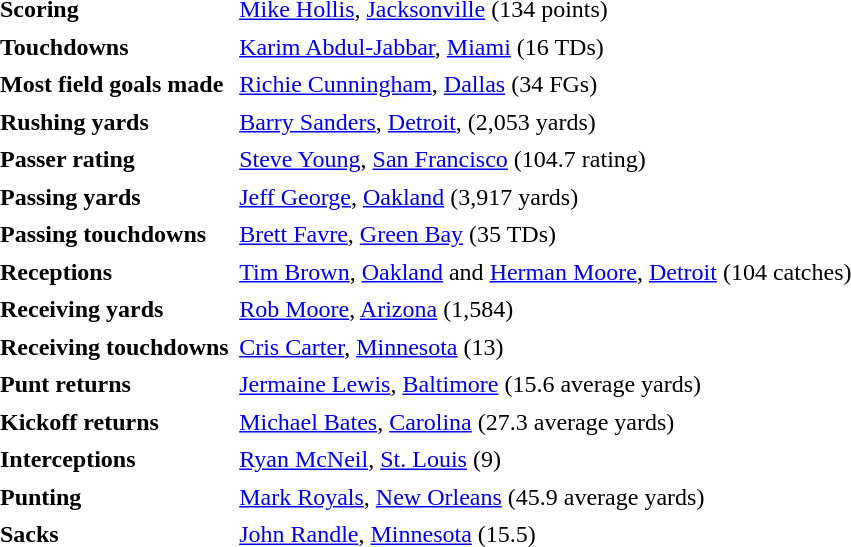<table cellpadding="3" cellspacing="1">
<tr>
<td><strong>Scoring</strong></td>
<td><a href='#'>Mike Hollis</a>, <a href='#'>Jacksonville</a> (134 points)</td>
</tr>
<tr>
<td><strong>Touchdowns</strong></td>
<td><a href='#'>Karim Abdul-Jabbar</a>, <a href='#'>Miami</a> (16 TDs)</td>
</tr>
<tr>
<td><strong>Most field goals made</strong></td>
<td><a href='#'>Richie Cunningham</a>, <a href='#'>Dallas</a> (34 FGs)</td>
</tr>
<tr>
<td><strong>Rushing yards</strong></td>
<td><a href='#'>Barry Sanders</a>, <a href='#'>Detroit</a>, (2,053 yards)</td>
</tr>
<tr>
<td><strong>Passer rating</strong></td>
<td><a href='#'>Steve Young</a>, <a href='#'>San Francisco</a> (104.7 rating)</td>
</tr>
<tr>
<td><strong>Passing yards</strong></td>
<td><a href='#'>Jeff George</a>, <a href='#'>Oakland</a> (3,917 yards)</td>
</tr>
<tr>
<td><strong>Passing touchdowns</strong></td>
<td><a href='#'>Brett Favre</a>, <a href='#'>Green Bay</a> (35 TDs)</td>
</tr>
<tr>
<td><strong>Receptions</strong></td>
<td><a href='#'>Tim Brown</a>, <a href='#'>Oakland</a> and <a href='#'>Herman Moore</a>, <a href='#'>Detroit</a> (104 catches)</td>
</tr>
<tr>
<td><strong>Receiving yards</strong></td>
<td><a href='#'>Rob Moore</a>, <a href='#'>Arizona</a> (1,584)</td>
</tr>
<tr>
<td><strong>Receiving touchdowns</strong></td>
<td><a href='#'>Cris Carter</a>, <a href='#'>Minnesota</a> (13)</td>
</tr>
<tr>
<td><strong>Punt returns</strong></td>
<td><a href='#'>Jermaine Lewis</a>, <a href='#'>Baltimore</a> (15.6 average yards)</td>
</tr>
<tr>
<td><strong>Kickoff returns</strong></td>
<td><a href='#'>Michael Bates</a>, <a href='#'>Carolina</a> (27.3 average yards)</td>
</tr>
<tr>
<td><strong>Interceptions</strong></td>
<td><a href='#'>Ryan McNeil</a>, <a href='#'>St. Louis</a> (9)</td>
</tr>
<tr>
<td><strong>Punting</strong></td>
<td><a href='#'>Mark Royals</a>, <a href='#'>New Orleans</a> (45.9 average yards)</td>
</tr>
<tr>
<td><strong>Sacks</strong></td>
<td><a href='#'>John Randle</a>, <a href='#'>Minnesota</a> (15.5)</td>
</tr>
</table>
